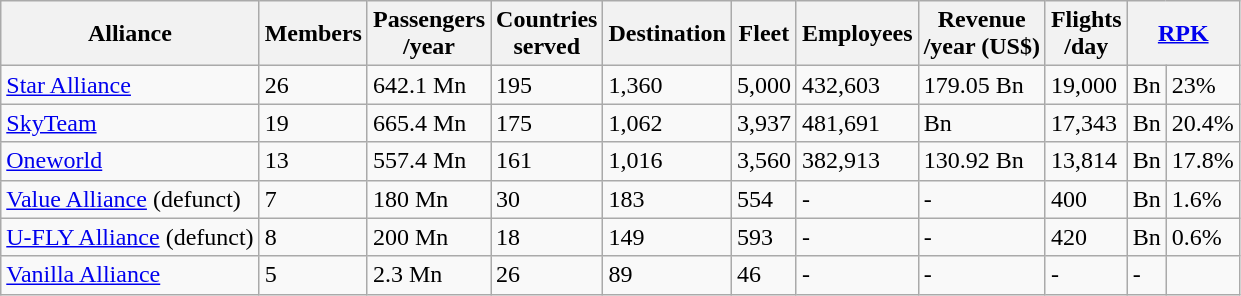<table class="wikitable sortable">
<tr>
<th scope="col">Alliance</th>
<th scope="col" data-sort-type= number>Members</th>
<th scope="col" data-sort-type= number>Passengers<br>/year</th>
<th scope="col" data-sort-type= number>Countries<br>served</th>
<th scope="col" data-sort-type= number>Destination</th>
<th scope="col" data-sort-type= number>Fleet</th>
<th scope="col" data-sort-type= number>Employees</th>
<th scope="col" data-sort-type= number>Revenue<br>/year (US$)</th>
<th scope="col" data-sort-type= number>Flights<br>/day</th>
<th scope="col" colspan=2 data-sort-type= number><a href='#'>RPK</a></th>
</tr>
<tr>
<td><a href='#'>Star Alliance</a></td>
<td>26</td>
<td>642.1 Mn</td>
<td>195</td>
<td>1,360</td>
<td>5,000</td>
<td>432,603</td>
<td>179.05 Bn</td>
<td>19,000</td>
<td> Bn</td>
<td>23%</td>
</tr>
<tr>
<td><a href='#'>SkyTeam</a></td>
<td>19</td>
<td>665.4 Mn</td>
<td>175</td>
<td>1,062</td>
<td>3,937</td>
<td>481,691</td>
<td> Bn </td>
<td>17,343</td>
<td> Bn</td>
<td>20.4%</td>
</tr>
<tr>
<td><a href='#'>Oneworld</a></td>
<td>13</td>
<td>557.4 Mn</td>
<td>161</td>
<td>1,016</td>
<td>3,560</td>
<td>382,913</td>
<td>130.92 Bn</td>
<td>13,814</td>
<td> Bn</td>
<td>17.8%</td>
</tr>
<tr>
<td><a href='#'>Value Alliance</a> (defunct)</td>
<td>7</td>
<td>180 Mn</td>
<td>30</td>
<td>183</td>
<td>554</td>
<td>-</td>
<td>-</td>
<td>400</td>
<td> Bn</td>
<td>1.6%</td>
</tr>
<tr>
<td><a href='#'>U-FLY Alliance</a> (defunct)</td>
<td>8</td>
<td>200 Mn</td>
<td>18</td>
<td>149</td>
<td>593</td>
<td>-</td>
<td>-</td>
<td>420</td>
<td> Bn</td>
<td>0.6%</td>
</tr>
<tr>
<td><a href='#'>Vanilla Alliance</a></td>
<td>5</td>
<td>2.3 Mn</td>
<td>26</td>
<td>89</td>
<td>46</td>
<td>-</td>
<td>-</td>
<td>-</td>
<td>-</td>
<td></td>
</tr>
</table>
